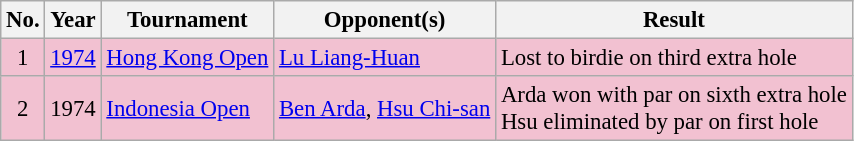<table class="wikitable" style="font-size:95%;">
<tr>
<th>No.</th>
<th>Year</th>
<th>Tournament</th>
<th>Opponent(s)</th>
<th>Result</th>
</tr>
<tr style="background:#F2C1D1;">
<td align=center>1</td>
<td><a href='#'>1974</a></td>
<td><a href='#'>Hong Kong Open</a></td>
<td> <a href='#'>Lu Liang-Huan</a></td>
<td>Lost to birdie on third extra hole</td>
</tr>
<tr style="background:#F2C1D1;">
<td align=center>2</td>
<td>1974</td>
<td><a href='#'>Indonesia Open</a></td>
<td> <a href='#'>Ben Arda</a>,  <a href='#'>Hsu Chi-san</a></td>
<td>Arda won with par on sixth extra hole<br>Hsu eliminated by par on first hole</td>
</tr>
</table>
